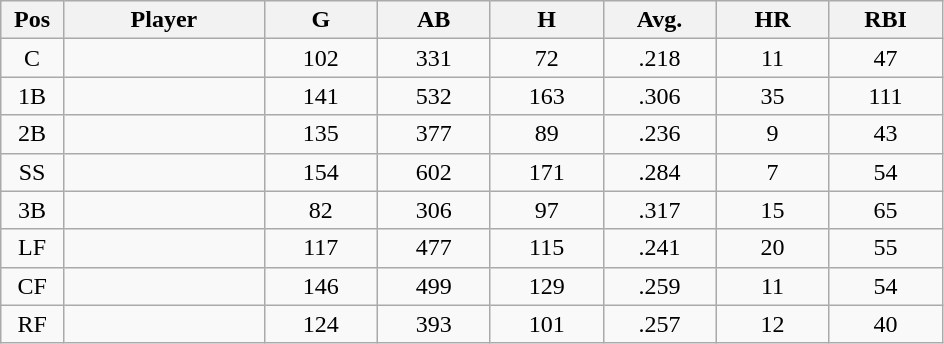<table class="wikitable sortable">
<tr>
<th bgcolor="#DDDDFF" width="5%">Pos</th>
<th bgcolor="#DDDDFF" width="16%">Player</th>
<th bgcolor="#DDDDFF" width="9%">G</th>
<th bgcolor="#DDDDFF" width="9%">AB</th>
<th bgcolor="#DDDDFF" width="9%">H</th>
<th bgcolor="#DDDDFF" width="9%">Avg.</th>
<th bgcolor="#DDDDFF" width="9%">HR</th>
<th bgcolor="#DDDDFF" width="9%">RBI</th>
</tr>
<tr align="center">
<td>C</td>
<td></td>
<td>102</td>
<td>331</td>
<td>72</td>
<td>.218</td>
<td>11</td>
<td>47</td>
</tr>
<tr align="center">
<td>1B</td>
<td></td>
<td>141</td>
<td>532</td>
<td>163</td>
<td>.306</td>
<td>35</td>
<td>111</td>
</tr>
<tr align="center">
<td>2B</td>
<td></td>
<td>135</td>
<td>377</td>
<td>89</td>
<td>.236</td>
<td>9</td>
<td>43</td>
</tr>
<tr align="center">
<td>SS</td>
<td></td>
<td>154</td>
<td>602</td>
<td>171</td>
<td>.284</td>
<td>7</td>
<td>54</td>
</tr>
<tr align="center">
<td>3B</td>
<td></td>
<td>82</td>
<td>306</td>
<td>97</td>
<td>.317</td>
<td>15</td>
<td>65</td>
</tr>
<tr align="center">
<td>LF</td>
<td></td>
<td>117</td>
<td>477</td>
<td>115</td>
<td>.241</td>
<td>20</td>
<td>55</td>
</tr>
<tr align="center">
<td>CF</td>
<td></td>
<td>146</td>
<td>499</td>
<td>129</td>
<td>.259</td>
<td>11</td>
<td>54</td>
</tr>
<tr align="center">
<td>RF</td>
<td></td>
<td>124</td>
<td>393</td>
<td>101</td>
<td>.257</td>
<td>12</td>
<td>40</td>
</tr>
</table>
